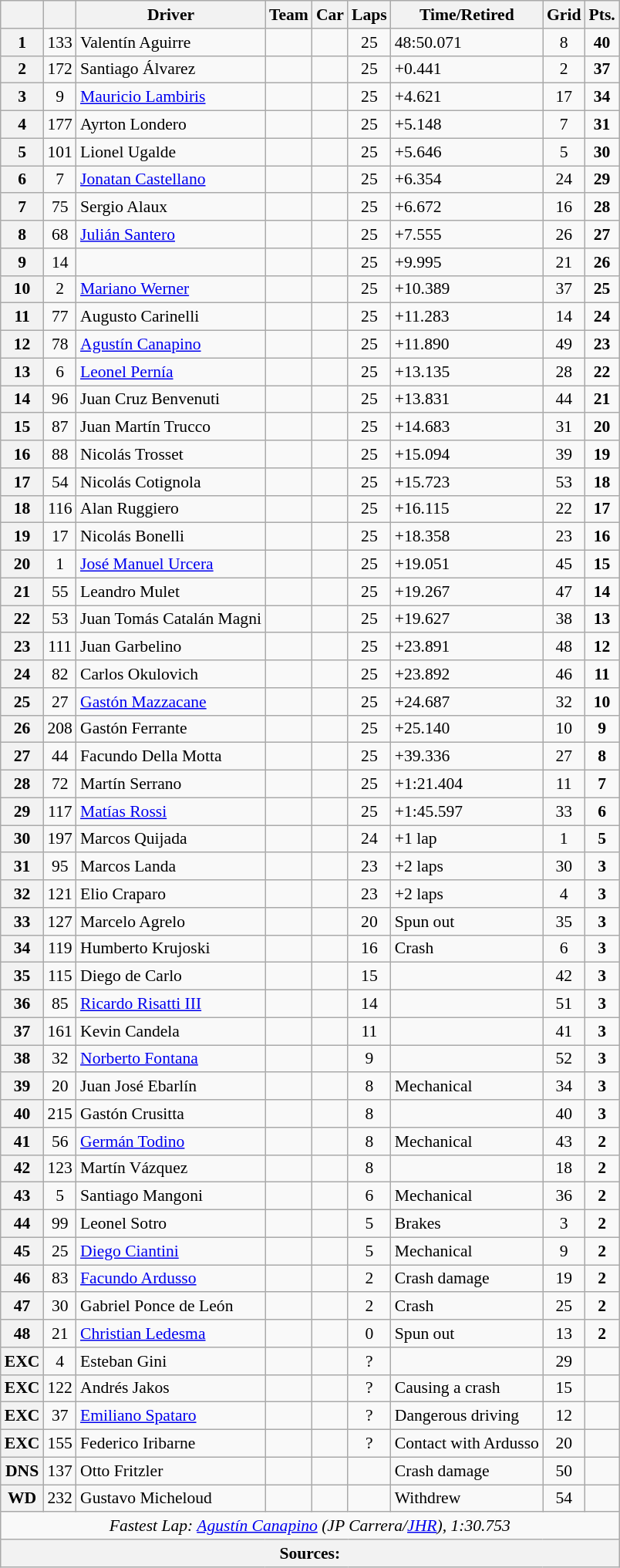<table class="wikitable" style="font-size: 90%">
<tr>
<th></th>
<th></th>
<th>Driver</th>
<th>Team</th>
<th>Car</th>
<th>Laps</th>
<th>Time/Retired</th>
<th>Grid</th>
<th>Pts.</th>
</tr>
<tr>
<th>1</th>
<td align=center>133</td>
<td> Valentín Aguirre</td>
<td></td>
<td></td>
<td align=center>25</td>
<td>48:50.071</td>
<td align=center>8</td>
<td align=center><strong>40</strong></td>
</tr>
<tr>
<th>2</th>
<td align=center>172</td>
<td> Santiago Álvarez</td>
<td></td>
<td></td>
<td align=center>25</td>
<td>+0.441</td>
<td align=center>2</td>
<td align=center><strong>37</strong></td>
</tr>
<tr>
<th>3</th>
<td align=center>9</td>
<td> <a href='#'>Mauricio Lambiris</a></td>
<td></td>
<td></td>
<td align=center>25</td>
<td>+4.621</td>
<td align=center>17</td>
<td align=center><strong>34</strong></td>
</tr>
<tr>
<th>4</th>
<td align=center>177</td>
<td> Ayrton Londero</td>
<td></td>
<td></td>
<td align=center>25</td>
<td>+5.148</td>
<td align=center>7</td>
<td align=center><strong>31</strong></td>
</tr>
<tr>
<th>5</th>
<td align=center>101</td>
<td> Lionel Ugalde</td>
<td></td>
<td></td>
<td align=center>25</td>
<td>+5.646</td>
<td align=center>5</td>
<td align=center><strong>30</strong></td>
</tr>
<tr>
<th>6</th>
<td align=center>7</td>
<td> <a href='#'>Jonatan Castellano</a></td>
<td></td>
<td></td>
<td align=center>25</td>
<td>+6.354</td>
<td align=center>24</td>
<td align=center><strong>29</strong></td>
</tr>
<tr>
<th>7</th>
<td align=center>75</td>
<td> Sergio Alaux</td>
<td></td>
<td></td>
<td align=center>25</td>
<td>+6.672</td>
<td align=center>16</td>
<td align=center><strong>28</strong></td>
</tr>
<tr>
<th>8</th>
<td align=center>68</td>
<td> <a href='#'>Julián Santero</a></td>
<td></td>
<td></td>
<td align=center>25</td>
<td>+7.555</td>
<td align=center>26</td>
<td align=center><strong>27</strong></td>
</tr>
<tr>
<th>9</th>
<td align=center>14</td>
<td></td>
<td></td>
<td></td>
<td align=center>25</td>
<td>+9.995</td>
<td align=center>21</td>
<td align=center><strong>26</strong></td>
</tr>
<tr>
<th>10</th>
<td align=center>2</td>
<td> <a href='#'>Mariano Werner</a></td>
<td></td>
<td></td>
<td align=center>25</td>
<td>+10.389</td>
<td align=center>37</td>
<td align=center><strong>25</strong></td>
</tr>
<tr>
<th>11</th>
<td align=center>77</td>
<td> Augusto Carinelli</td>
<td></td>
<td></td>
<td align=center>25</td>
<td>+11.283</td>
<td align=center>14</td>
<td align=center><strong>24</strong></td>
</tr>
<tr>
<th>12</th>
<td align=center>78</td>
<td> <a href='#'>Agustín Canapino</a></td>
<td></td>
<td></td>
<td align=center>25</td>
<td>+11.890</td>
<td align=center>49</td>
<td align=center><strong>23</strong></td>
</tr>
<tr>
<th>13</th>
<td align=center>6</td>
<td> <a href='#'>Leonel Pernía</a></td>
<td></td>
<td></td>
<td align=center>25</td>
<td>+13.135</td>
<td align=center>28</td>
<td align=center><strong>22</strong></td>
</tr>
<tr>
<th>14</th>
<td align=center>96</td>
<td> Juan Cruz Benvenuti</td>
<td></td>
<td></td>
<td align=center>25</td>
<td>+13.831</td>
<td align=center>44</td>
<td align=center><strong>21</strong></td>
</tr>
<tr>
<th>15</th>
<td align=center>87</td>
<td> Juan Martín Trucco</td>
<td></td>
<td></td>
<td align=center>25</td>
<td>+14.683</td>
<td align=center>31</td>
<td align=center><strong>20</strong></td>
</tr>
<tr>
<th>16</th>
<td align=center>88</td>
<td> Nicolás Trosset</td>
<td></td>
<td></td>
<td align=center>25</td>
<td>+15.094</td>
<td align=center>39</td>
<td align=center><strong>19</strong></td>
</tr>
<tr>
<th>17</th>
<td align=center>54</td>
<td> Nicolás Cotignola</td>
<td></td>
<td></td>
<td align=center>25</td>
<td>+15.723</td>
<td align=center>53</td>
<td align=center><strong>18</strong></td>
</tr>
<tr>
<th>18</th>
<td align=center>116</td>
<td> Alan Ruggiero</td>
<td></td>
<td></td>
<td align=center>25</td>
<td>+16.115</td>
<td align=center>22</td>
<td align=center><strong>17</strong></td>
</tr>
<tr>
<th>19</th>
<td align=center>17</td>
<td> Nicolás Bonelli</td>
<td></td>
<td></td>
<td align=center>25</td>
<td>+18.358</td>
<td align=center>23</td>
<td align=center><strong>16</strong></td>
</tr>
<tr>
<th>20</th>
<td align=center>1</td>
<td> <a href='#'>José Manuel Urcera</a></td>
<td></td>
<td></td>
<td align=center>25</td>
<td>+19.051</td>
<td align=center>45</td>
<td align=center><strong>15</strong></td>
</tr>
<tr>
<th>21</th>
<td align=center>55</td>
<td> Leandro Mulet</td>
<td></td>
<td></td>
<td align=center>25</td>
<td>+19.267</td>
<td align=center>47</td>
<td align=center><strong>14</strong></td>
</tr>
<tr>
<th>22</th>
<td align=center>53</td>
<td> Juan Tomás Catalán Magni</td>
<td></td>
<td></td>
<td align=center>25</td>
<td>+19.627</td>
<td align=center>38</td>
<td align=center><strong>13</strong></td>
</tr>
<tr>
<th>23</th>
<td align=center>111</td>
<td> Juan Garbelino</td>
<td></td>
<td></td>
<td align=center>25</td>
<td>+23.891</td>
<td align=center>48</td>
<td align=center><strong>12</strong></td>
</tr>
<tr>
<th>24</th>
<td align=center>82</td>
<td> Carlos Okulovich</td>
<td></td>
<td></td>
<td align=center>25</td>
<td>+23.892</td>
<td align=center>46</td>
<td align=center><strong>11</strong></td>
</tr>
<tr>
<th>25</th>
<td align=center>27</td>
<td> <a href='#'>Gastón Mazzacane</a></td>
<td></td>
<td></td>
<td align=center>25</td>
<td>+24.687</td>
<td align=center>32</td>
<td align=center><strong>10</strong></td>
</tr>
<tr>
<th>26</th>
<td align=center>208</td>
<td> Gastón Ferrante</td>
<td></td>
<td></td>
<td align=center>25</td>
<td>+25.140</td>
<td align=center>10</td>
<td align=center><strong>9</strong></td>
</tr>
<tr>
<th>27</th>
<td align=center>44</td>
<td> Facundo Della Motta</td>
<td></td>
<td></td>
<td align=center>25</td>
<td>+39.336</td>
<td align=center>27</td>
<td align=center><strong>8</strong></td>
</tr>
<tr>
<th>28</th>
<td align=center>72</td>
<td> Martín Serrano</td>
<td></td>
<td></td>
<td align=center>25</td>
<td>+1:21.404</td>
<td align=center>11</td>
<td align=center><strong>7</strong></td>
</tr>
<tr>
<th>29</th>
<td align=center>117</td>
<td> <a href='#'>Matías Rossi</a></td>
<td></td>
<td></td>
<td align=center>25</td>
<td>+1:45.597</td>
<td align=center>33</td>
<td align=center><strong>6</strong></td>
</tr>
<tr>
<th>30</th>
<td align=center>197</td>
<td> Marcos Quijada</td>
<td></td>
<td></td>
<td align=center>24</td>
<td>+1 lap</td>
<td align=center>1</td>
<td align=center><strong>5</strong></td>
</tr>
<tr>
<th>31</th>
<td align=center>95</td>
<td> Marcos Landa</td>
<td></td>
<td></td>
<td align=center>23</td>
<td>+2 laps</td>
<td align=center>30</td>
<td align=center><strong>3</strong></td>
</tr>
<tr>
<th>32</th>
<td align=center>121</td>
<td> Elio Craparo</td>
<td></td>
<td></td>
<td align=center>23</td>
<td>+2 laps</td>
<td align=center>4</td>
<td align=center><strong>3</strong></td>
</tr>
<tr>
<th>33</th>
<td align=center>127</td>
<td> Marcelo Agrelo</td>
<td></td>
<td></td>
<td align=center>20</td>
<td>Spun out</td>
<td align=center>35</td>
<td align=center><strong>3</strong></td>
</tr>
<tr>
<th>34</th>
<td align=center>119</td>
<td> Humberto Krujoski</td>
<td></td>
<td></td>
<td align=center>16</td>
<td>Crash</td>
<td align=center>6</td>
<td align=center><strong>3</strong></td>
</tr>
<tr>
<th>35</th>
<td align=center>115</td>
<td> Diego de Carlo</td>
<td></td>
<td></td>
<td align=center>15</td>
<td></td>
<td align=center>42</td>
<td align=center><strong>3</strong></td>
</tr>
<tr>
<th>36</th>
<td align=center>85</td>
<td> <a href='#'>Ricardo Risatti III</a></td>
<td></td>
<td></td>
<td align=center>14</td>
<td></td>
<td align=center>51</td>
<td align=center><strong>3</strong></td>
</tr>
<tr>
<th>37</th>
<td align=center>161</td>
<td> Kevin Candela</td>
<td></td>
<td></td>
<td align=center>11</td>
<td></td>
<td align=center>41</td>
<td align=center><strong>3</strong></td>
</tr>
<tr>
<th>38</th>
<td align=center>32</td>
<td> <a href='#'>Norberto Fontana</a></td>
<td></td>
<td></td>
<td align=center>9</td>
<td></td>
<td align=center>52</td>
<td align=center><strong>3</strong></td>
</tr>
<tr>
<th>39</th>
<td align=center>20</td>
<td> Juan José Ebarlín</td>
<td></td>
<td></td>
<td align=center>8</td>
<td>Mechanical</td>
<td align=center>34</td>
<td align=center><strong>3</strong></td>
</tr>
<tr>
<th>40</th>
<td align=center>215</td>
<td> Gastón Crusitta</td>
<td></td>
<td></td>
<td align=center>8</td>
<td></td>
<td align=center>40</td>
<td align=center><strong>3</strong></td>
</tr>
<tr>
<th>41</th>
<td align=center>56</td>
<td> <a href='#'>Germán Todino</a></td>
<td></td>
<td></td>
<td align=center>8</td>
<td>Mechanical</td>
<td align=center>43</td>
<td align=center><strong>2</strong></td>
</tr>
<tr>
<th>42</th>
<td align=center>123</td>
<td> Martín Vázquez</td>
<td></td>
<td></td>
<td align=center>8</td>
<td></td>
<td align=center>18</td>
<td align=center><strong>2</strong></td>
</tr>
<tr>
<th>43</th>
<td align=center>5</td>
<td> Santiago Mangoni</td>
<td></td>
<td></td>
<td align=center>6</td>
<td>Mechanical</td>
<td align=center>36</td>
<td align=center><strong>2</strong></td>
</tr>
<tr>
<th>44</th>
<td align=center>99</td>
<td> Leonel Sotro</td>
<td></td>
<td></td>
<td align=center>5</td>
<td>Brakes</td>
<td align=center>3</td>
<td align=center><strong>2</strong></td>
</tr>
<tr>
<th>45</th>
<td align=center>25</td>
<td> <a href='#'>Diego Ciantini</a></td>
<td></td>
<td></td>
<td align=center>5</td>
<td>Mechanical</td>
<td align=center>9</td>
<td align=center><strong>2</strong></td>
</tr>
<tr>
<th>46</th>
<td align=center>83</td>
<td> <a href='#'>Facundo Ardusso</a></td>
<td></td>
<td></td>
<td align=center>2</td>
<td>Crash damage</td>
<td align=center>19</td>
<td align=center><strong>2</strong></td>
</tr>
<tr>
<th>47</th>
<td align=center>30</td>
<td> Gabriel Ponce de León</td>
<td></td>
<td></td>
<td align=center>2</td>
<td>Crash</td>
<td align=center>25</td>
<td align=center><strong>2</strong></td>
</tr>
<tr>
<th>48</th>
<td align=center>21</td>
<td> <a href='#'>Christian Ledesma</a></td>
<td></td>
<td></td>
<td align=center>0</td>
<td>Spun out</td>
<td align=center>13</td>
<td align=center><strong>2</strong></td>
</tr>
<tr>
<th>EXC</th>
<td align=center>4</td>
<td> Esteban Gini</td>
<td></td>
<td></td>
<td align=center>?</td>
<td></td>
<td align=center>29</td>
<td align=center></td>
</tr>
<tr>
<th>EXC</th>
<td align=center>122</td>
<td> Andrés Jakos</td>
<td></td>
<td></td>
<td align=center>?</td>
<td>Causing a crash</td>
<td align=center>15</td>
<td align=center></td>
</tr>
<tr>
<th>EXC</th>
<td align=center>37</td>
<td> <a href='#'>Emiliano Spataro</a></td>
<td></td>
<td></td>
<td align=center>?</td>
<td>Dangerous driving</td>
<td align=center>12</td>
<td align=center></td>
</tr>
<tr>
<th>EXC</th>
<td align=center>155</td>
<td> Federico Iribarne</td>
<td></td>
<td></td>
<td align=center>?</td>
<td>Contact with Ardusso</td>
<td align=center>20</td>
<td align=center></td>
</tr>
<tr>
<th>DNS</th>
<td align=center>137</td>
<td> Otto Fritzler</td>
<td></td>
<td></td>
<td align=center></td>
<td>Crash damage</td>
<td align=center>50</td>
<td align=center></td>
</tr>
<tr>
<th>WD</th>
<td align=center>232</td>
<td> Gustavo Micheloud</td>
<td></td>
<td></td>
<td align=center></td>
<td>Withdrew</td>
<td align=center>54</td>
<td align=center></td>
</tr>
<tr>
<td colspan=9 align=center><em>Fastest Lap: <a href='#'>Agustín Canapino</a> (JP Carrera/<a href='#'>JHR</a>), 1:30.753</em></td>
</tr>
<tr>
<th colspan=9>Sources:</th>
</tr>
</table>
